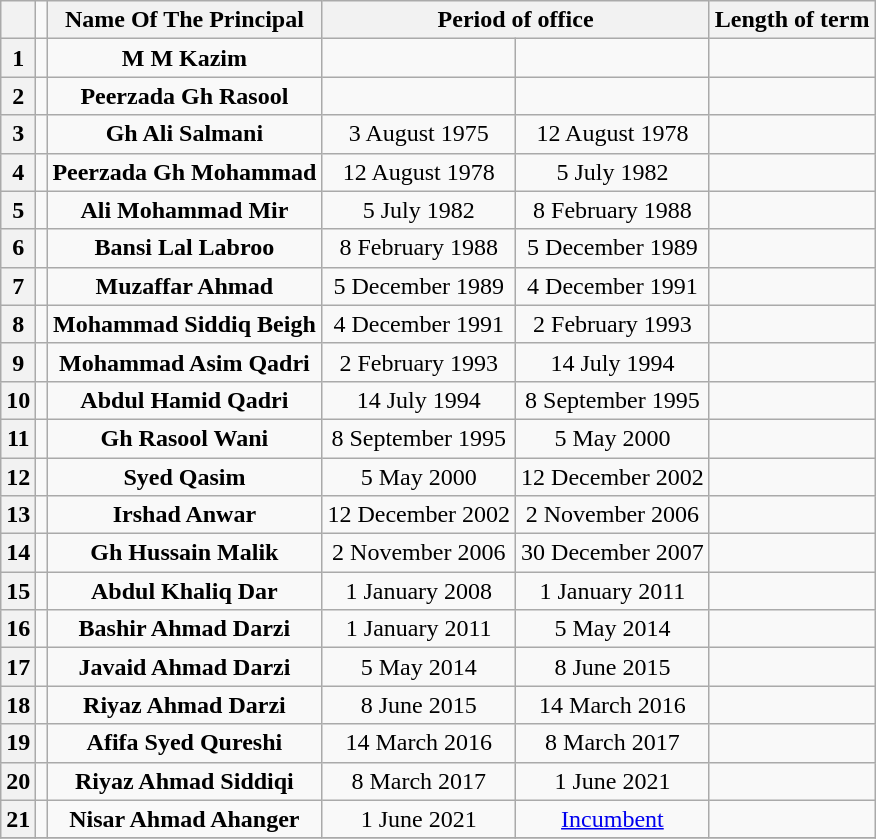<table class="sortable wikitable ">
<tr>
<th></th>
<td></td>
<th>Name Of The Principal</th>
<th colspan="2" class="sortable">Period of office</th>
<th>Length of term</th>
</tr>
<tr align="center">
<th>1</th>
<td></td>
<td><strong>M M Kazim</strong></td>
<td></td>
<td></td>
<td></td>
</tr>
<tr align="center">
<th>2</th>
<td></td>
<td><strong>Peerzada Gh Rasool</strong></td>
<td></td>
<td></td>
<td></td>
</tr>
<tr align="center">
<th>3</th>
<td></td>
<td><strong>Gh Ali Salmani</strong></td>
<td>3 August 1975</td>
<td>12 August 1978</td>
<td></td>
</tr>
<tr align="center">
<th>4</th>
<td></td>
<td><strong>Peerzada Gh Mohammad</strong></td>
<td>12 August 1978</td>
<td>5 July 1982</td>
<td></td>
</tr>
<tr align="center">
<th>5</th>
<td></td>
<td><strong>Ali Mohammad Mir</strong></td>
<td>5 July 1982</td>
<td>8 February 1988</td>
<td></td>
</tr>
<tr align="center">
<th>6</th>
<td></td>
<td><strong>Bansi Lal Labroo</strong></td>
<td>8 February 1988</td>
<td>5 December 1989</td>
<td></td>
</tr>
<tr align="center">
<th>7</th>
<td></td>
<td><strong>Muzaffar Ahmad</strong></td>
<td>5 December 1989</td>
<td>4 December 1991</td>
<td></td>
</tr>
<tr align="center">
<th>8</th>
<td></td>
<td><strong>Mohammad Siddiq Beigh</strong></td>
<td>4 December 1991</td>
<td>2 February 1993</td>
<td></td>
</tr>
<tr align="center">
<th>9</th>
<td></td>
<td><strong>Mohammad Asim Qadri</strong></td>
<td>2 February 1993</td>
<td>14 July 1994</td>
<td></td>
</tr>
<tr align="center">
<th>10</th>
<td></td>
<td><strong>Abdul Hamid Qadri</strong></td>
<td>14 July 1994</td>
<td>8 September 1995</td>
<td></td>
</tr>
<tr align="center">
<th>11</th>
<td></td>
<td><strong>Gh Rasool Wani</strong></td>
<td>8 September 1995</td>
<td>5 May 2000</td>
<td></td>
</tr>
<tr align="center">
<th>12</th>
<td></td>
<td><strong>Syed Qasim</strong></td>
<td>5 May 2000</td>
<td>12 December 2002</td>
<td></td>
</tr>
<tr align="center">
<th>13</th>
<td></td>
<td><strong>Irshad Anwar</strong></td>
<td>12 December 2002</td>
<td>2 November 2006</td>
<td></td>
</tr>
<tr align="center">
<th>14</th>
<td></td>
<td><strong>Gh Hussain Malik</strong></td>
<td>2 November 2006</td>
<td>30 December 2007</td>
<td></td>
</tr>
<tr align="center">
<th>15</th>
<td></td>
<td><strong>Abdul Khaliq Dar</strong></td>
<td>1 January 2008</td>
<td>1 January 2011</td>
<td></td>
</tr>
<tr align="center">
<th>16</th>
<td></td>
<td><strong>Bashir Ahmad Darzi</strong></td>
<td>1 January 2011</td>
<td>5 May 2014</td>
<td></td>
</tr>
<tr align="center">
<th>17</th>
<td></td>
<td><strong>Javaid Ahmad Darzi</strong></td>
<td>5 May 2014</td>
<td>8 June 2015</td>
<td></td>
</tr>
<tr align="center">
<th>18</th>
<td></td>
<td><strong>Riyaz Ahmad Darzi</strong></td>
<td>8 June 2015</td>
<td>14 March 2016</td>
<td></td>
</tr>
<tr align="center">
<th>19</th>
<td></td>
<td><strong>Afifa Syed Qureshi</strong></td>
<td>14 March 2016</td>
<td>8 March 2017</td>
<td></td>
</tr>
<tr align="center">
<th>20</th>
<td></td>
<td><strong>Riyaz Ahmad Siddiqi</strong></td>
<td>8 March 2017</td>
<td>1 June 2021</td>
<td></td>
</tr>
<tr align="center">
<th>21</th>
<td></td>
<td><strong>Nisar Ahmad Ahanger</strong></td>
<td>1 June 2021</td>
<td><a href='#'>Incumbent</a></td>
<td></td>
</tr>
<tr align="center">
</tr>
</table>
